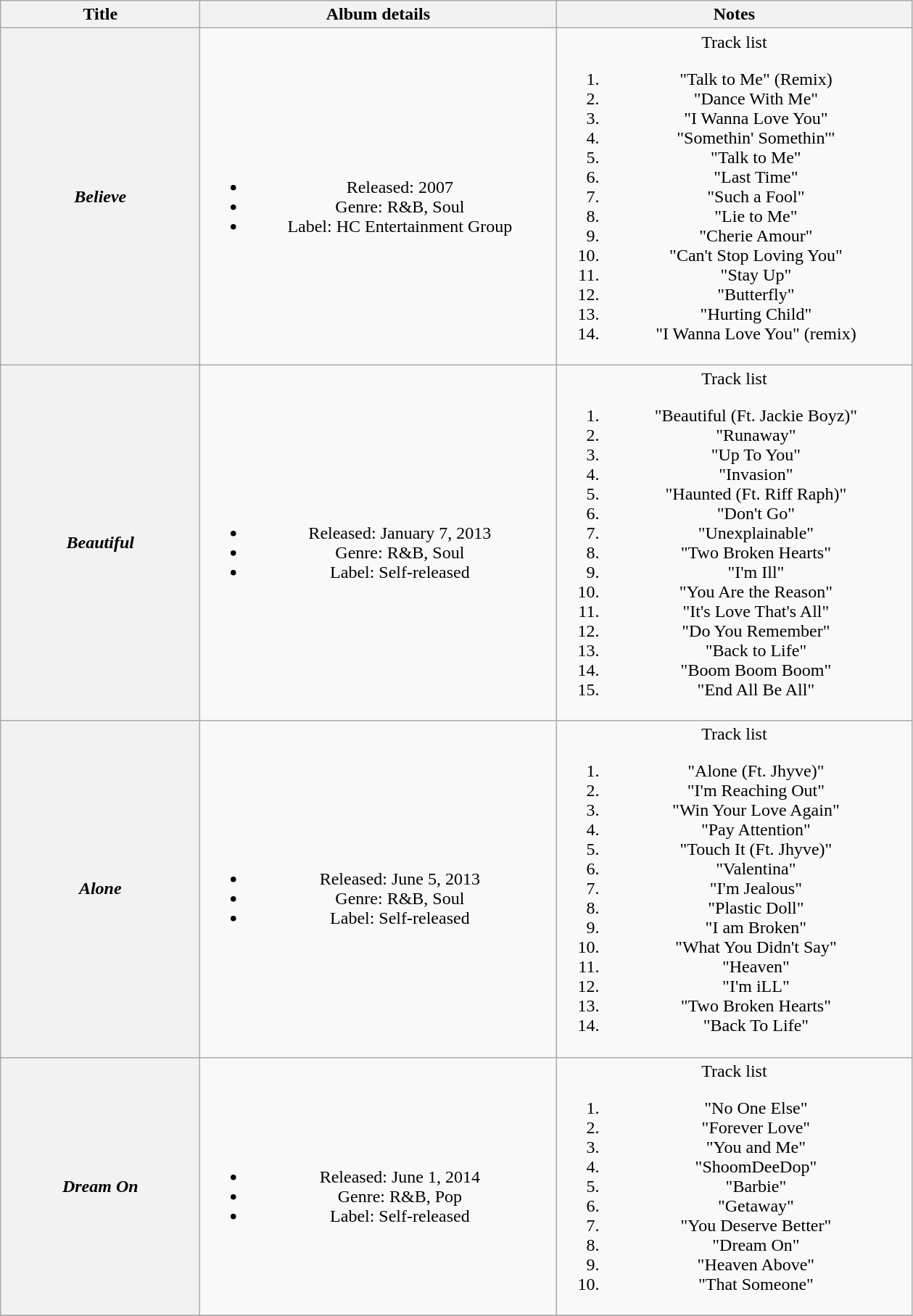<table class="wikitable" style="text-align:center;">
<tr>
<th scope="col" style="width:11em;">Title</th>
<th scope="col" style="width:20em;">Album details</th>
<th scope="col" style="width:20em;">Notes</th>
</tr>
<tr>
<th scope="row"><em>Believe</em></th>
<td><br><ul><li>Released: 2007</li><li>Genre: R&B, Soul</li><li>Label: HC Entertainment Group</li></ul></td>
<td>Track list<br><ol><li>"Talk to Me" (Remix)</li><li>"Dance With Me"</li><li>"I Wanna Love You"</li><li>"Somethin' Somethin'"</li><li>"Talk to Me"</li><li>"Last Time"</li><li>"Such a Fool"</li><li>"Lie to Me"</li><li>"Cherie Amour"</li><li>"Can't Stop Loving You"</li><li>"Stay Up"</li><li>"Butterfly"</li><li>"Hurting Child"</li><li>"I Wanna Love You" (remix)</li></ol></td>
</tr>
<tr>
<th scope="row"><em>Beautiful</em></th>
<td><br><ul><li>Released: January 7, 2013</li><li>Genre: R&B, Soul</li><li>Label: Self-released</li></ul></td>
<td>Track list<br><ol><li>"Beautiful (Ft. Jackie Boyz)"</li><li>"Runaway"</li><li>"Up To You"</li><li>"Invasion"</li><li>"Haunted (Ft. Riff Raph)"</li><li>"Don't Go"</li><li>"Unexplainable"</li><li>"Two Broken Hearts"</li><li>"I'm Ill"</li><li>"You Are the Reason"</li><li>"It's Love That's All"</li><li>"Do You Remember"</li><li>"Back to Life"</li><li>"Boom Boom Boom"</li><li>"End All Be All"</li></ol></td>
</tr>
<tr>
<th scope="row"><em>Alone</em></th>
<td><br><ul><li>Released: June 5, 2013</li><li>Genre: R&B, Soul</li><li>Label: Self-released</li></ul></td>
<td>Track list<br><ol><li>"Alone (Ft. Jhyve)"</li><li>"I'm Reaching Out"</li><li>"Win Your Love Again"</li><li>"Pay Attention"</li><li>"Touch It (Ft. Jhyve)"</li><li>"Valentina"</li><li>"I'm Jealous"</li><li>"Plastic Doll"</li><li>"I am Broken"</li><li>"What You Didn't Say"</li><li>"Heaven"</li><li>"I'm iLL"</li><li>"Two Broken Hearts"</li><li>"Back To Life"</li></ol></td>
</tr>
<tr>
<th scope="row"><em>Dream On</em></th>
<td><br><ul><li>Released: June 1, 2014</li><li>Genre: R&B, Pop</li><li>Label: Self-released</li></ul></td>
<td>Track list<br><ol><li>"No One Else"</li><li>"Forever Love"</li><li>"You and Me"</li><li>"ShoomDeeDop"</li><li>"Barbie"</li><li>"Getaway"</li><li>"You Deserve Better"</li><li>"Dream On"</li><li>"Heaven Above"</li><li>"That Someone"</li></ol></td>
</tr>
<tr>
</tr>
</table>
